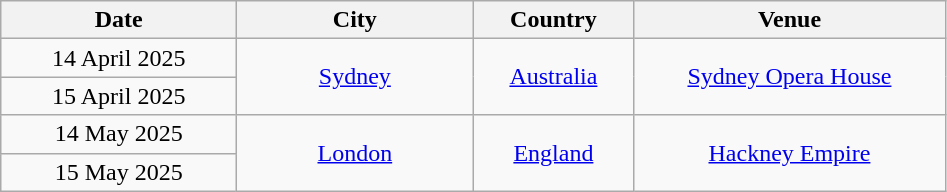<table class="wikitable" style="text-align:center;">
<tr>
<th width=150>Date</th>
<th width=150>City</th>
<th width=100>Country</th>
<th width=200>Venue</th>
</tr>
<tr>
<td>14 April 2025</td>
<td rowspan="2"><a href='#'>Sydney</a></td>
<td rowspan="2"><a href='#'>Australia</a></td>
<td rowspan="2"><a href='#'>Sydney Opera House</a></td>
</tr>
<tr>
<td>15 April 2025</td>
</tr>
<tr>
<td>14 May 2025</td>
<td rowspan="2"><a href='#'>London</a></td>
<td rowspan="2"><a href='#'>England</a></td>
<td rowspan="2"><a href='#'>Hackney Empire</a></td>
</tr>
<tr>
<td>15 May 2025</td>
</tr>
</table>
